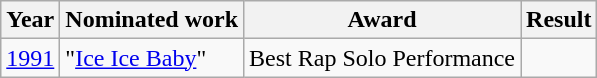<table class="wikitable">
<tr>
<th>Year</th>
<th>Nominated work</th>
<th>Award</th>
<th>Result</th>
</tr>
<tr>
<td align=center><a href='#'>1991</a></td>
<td>"<a href='#'>Ice Ice Baby</a>"</td>
<td>Best Rap Solo Performance</td>
<td></td>
</tr>
</table>
